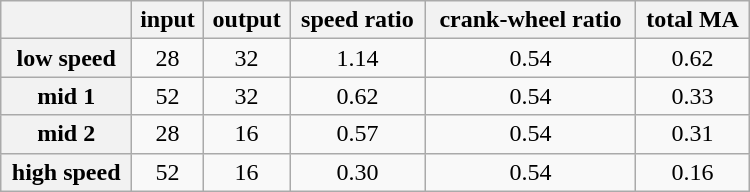<table class="wikitable" style="text-align: center; width: 500px;">
<tr>
<th scope="col"></th>
<th scope="col">input</th>
<th scope="col">output</th>
<th scope="col">speed ratio</th>
<th scope="col">crank-wheel ratio</th>
<th scope="col">total MA</th>
</tr>
<tr>
<th scope="row">low speed</th>
<td>28</td>
<td>32</td>
<td>1.14</td>
<td>0.54</td>
<td>0.62</td>
</tr>
<tr>
<th scope="row">mid 1</th>
<td>52</td>
<td>32</td>
<td>0.62</td>
<td>0.54</td>
<td>0.33</td>
</tr>
<tr>
<th scope="row">mid 2</th>
<td>28</td>
<td>16</td>
<td>0.57</td>
<td>0.54</td>
<td>0.31</td>
</tr>
<tr>
<th scope="row">high speed</th>
<td>52</td>
<td>16</td>
<td>0.30</td>
<td>0.54</td>
<td>0.16</td>
</tr>
</table>
